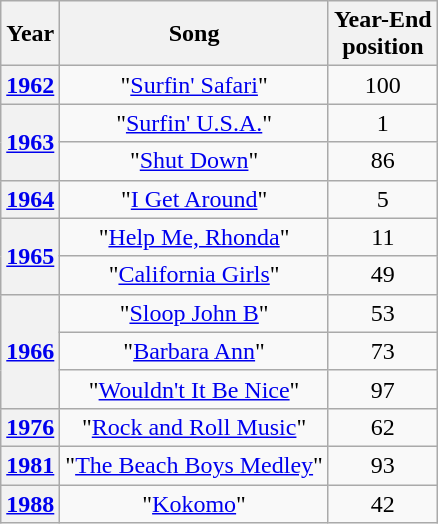<table class="wikitable plainrowheaders" style="text-align:center;" border="1">
<tr>
<th>Year</th>
<th>Song</th>
<th>Year-End<br>position</th>
</tr>
<tr>
<th scope="row"><a href='#'>1962</a></th>
<td>"<a href='#'>Surfin' Safari</a>"</td>
<td>100</td>
</tr>
<tr>
<th scope="row" rowspan="2"><a href='#'>1963</a></th>
<td>"<a href='#'>Surfin' U.S.A.</a>"</td>
<td>1</td>
</tr>
<tr>
<td>"<a href='#'>Shut Down</a>"</td>
<td>86</td>
</tr>
<tr>
<th scope="row"><a href='#'>1964</a></th>
<td>"<a href='#'>I Get Around</a>"</td>
<td>5</td>
</tr>
<tr>
<th scope="row" rowspan="2"><a href='#'>1965</a></th>
<td>"<a href='#'>Help Me, Rhonda</a>"</td>
<td>11</td>
</tr>
<tr>
<td>"<a href='#'>California Girls</a>"</td>
<td>49</td>
</tr>
<tr>
<th scope="row" rowspan="3"><a href='#'>1966</a></th>
<td>"<a href='#'>Sloop John B</a>"</td>
<td>53</td>
</tr>
<tr>
<td>"<a href='#'>Barbara Ann</a>"</td>
<td>73</td>
</tr>
<tr>
<td>"<a href='#'>Wouldn't It Be Nice</a>"</td>
<td>97</td>
</tr>
<tr>
<th scope="row"><a href='#'>1976</a></th>
<td>"<a href='#'>Rock and Roll Music</a>"</td>
<td>62</td>
</tr>
<tr>
<th scope="row"><a href='#'>1981</a></th>
<td>"<a href='#'>The Beach Boys Medley</a>"</td>
<td>93</td>
</tr>
<tr>
<th scope="row"><a href='#'>1988</a></th>
<td>"<a href='#'>Kokomo</a>"</td>
<td>42</td>
</tr>
</table>
